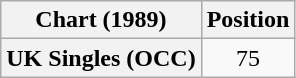<table class="wikitable plainrowheaders" style="text-align:center">
<tr>
<th>Chart (1989)</th>
<th>Position</th>
</tr>
<tr>
<th scope="row">UK Singles (OCC)</th>
<td>75</td>
</tr>
</table>
